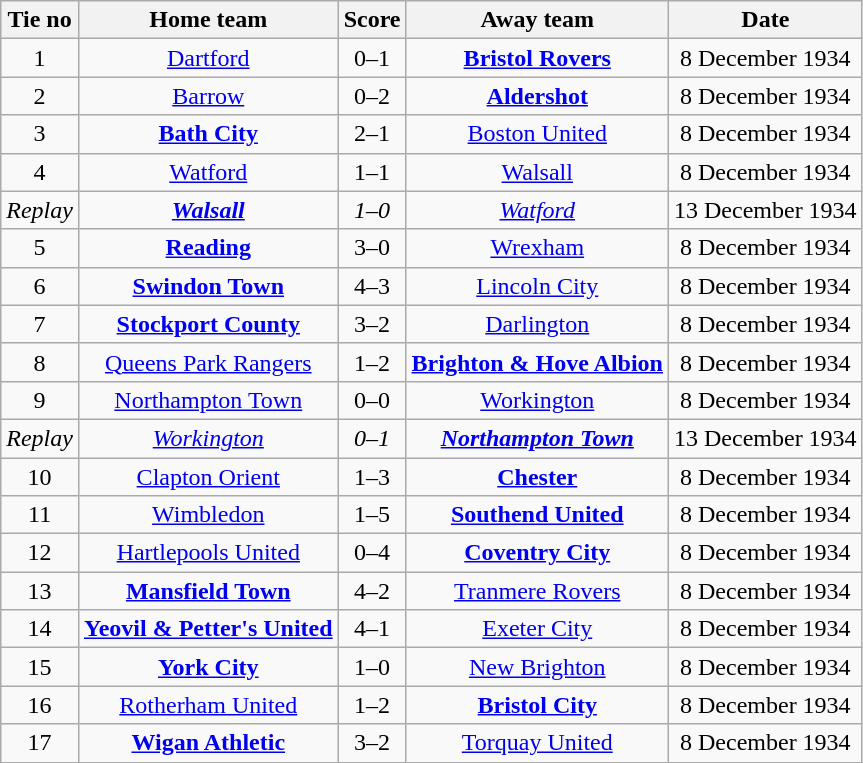<table class="wikitable" style="text-align: center">
<tr>
<th>Tie no</th>
<th>Home team</th>
<th>Score</th>
<th>Away team</th>
<th>Date</th>
</tr>
<tr>
<td>1</td>
<td><a href='#'>Dartford</a></td>
<td>0–1</td>
<td><strong><a href='#'>Bristol Rovers</a></strong></td>
<td>8 December 1934</td>
</tr>
<tr>
<td>2</td>
<td><a href='#'>Barrow</a></td>
<td>0–2</td>
<td><strong><a href='#'>Aldershot</a></strong></td>
<td>8 December 1934</td>
</tr>
<tr>
<td>3</td>
<td><strong><a href='#'>Bath City</a></strong></td>
<td>2–1</td>
<td><a href='#'>Boston United</a></td>
<td>8 December 1934</td>
</tr>
<tr>
<td>4</td>
<td><a href='#'>Watford</a></td>
<td>1–1</td>
<td><a href='#'>Walsall</a></td>
<td>8 December 1934</td>
</tr>
<tr>
<td><em>Replay</em></td>
<td><strong><em><a href='#'>Walsall</a></em></strong></td>
<td><em>1–0</em></td>
<td><em><a href='#'>Watford</a></em></td>
<td>13 December 1934</td>
</tr>
<tr>
<td>5</td>
<td><strong><a href='#'>Reading</a></strong></td>
<td>3–0</td>
<td><a href='#'>Wrexham</a></td>
<td>8 December 1934</td>
</tr>
<tr>
<td>6</td>
<td><strong><a href='#'>Swindon Town</a></strong></td>
<td>4–3</td>
<td><a href='#'>Lincoln City</a></td>
<td>8 December 1934</td>
</tr>
<tr>
<td>7</td>
<td><strong><a href='#'>Stockport County</a></strong></td>
<td>3–2</td>
<td><a href='#'>Darlington</a></td>
<td>8 December 1934</td>
</tr>
<tr>
<td>8</td>
<td><a href='#'>Queens Park Rangers</a></td>
<td>1–2</td>
<td><strong><a href='#'>Brighton & Hove Albion</a></strong></td>
<td>8 December 1934</td>
</tr>
<tr>
<td>9</td>
<td><a href='#'>Northampton Town</a></td>
<td>0–0</td>
<td><a href='#'>Workington</a></td>
<td>8 December 1934</td>
</tr>
<tr>
<td><em>Replay</em></td>
<td><em><a href='#'>Workington</a></em></td>
<td><em>0–1</em></td>
<td><strong><em><a href='#'>Northampton Town</a></em></strong></td>
<td>13 December 1934</td>
</tr>
<tr>
<td>10</td>
<td><a href='#'>Clapton Orient</a></td>
<td>1–3</td>
<td><strong><a href='#'>Chester</a></strong></td>
<td>8 December 1934</td>
</tr>
<tr>
<td>11</td>
<td><a href='#'>Wimbledon</a></td>
<td>1–5</td>
<td><strong><a href='#'>Southend United</a></strong></td>
<td>8 December 1934</td>
</tr>
<tr>
<td>12</td>
<td><a href='#'>Hartlepools United</a></td>
<td>0–4</td>
<td><strong><a href='#'>Coventry City</a></strong></td>
<td>8 December 1934</td>
</tr>
<tr>
<td>13</td>
<td><strong><a href='#'>Mansfield Town</a></strong></td>
<td>4–2</td>
<td><a href='#'>Tranmere Rovers</a></td>
<td>8 December 1934</td>
</tr>
<tr>
<td>14</td>
<td><strong><a href='#'>Yeovil & Petter's United</a></strong></td>
<td>4–1</td>
<td><a href='#'>Exeter City</a></td>
<td>8 December 1934</td>
</tr>
<tr>
<td>15</td>
<td><strong><a href='#'>York City</a></strong></td>
<td>1–0</td>
<td><a href='#'>New Brighton</a></td>
<td>8 December 1934</td>
</tr>
<tr>
<td>16</td>
<td><a href='#'>Rotherham United</a></td>
<td>1–2</td>
<td><strong><a href='#'>Bristol City</a></strong></td>
<td>8 December 1934</td>
</tr>
<tr>
<td>17</td>
<td><strong><a href='#'>Wigan Athletic</a></strong></td>
<td>3–2</td>
<td><a href='#'>Torquay United</a></td>
<td>8 December 1934</td>
</tr>
<tr>
</tr>
</table>
